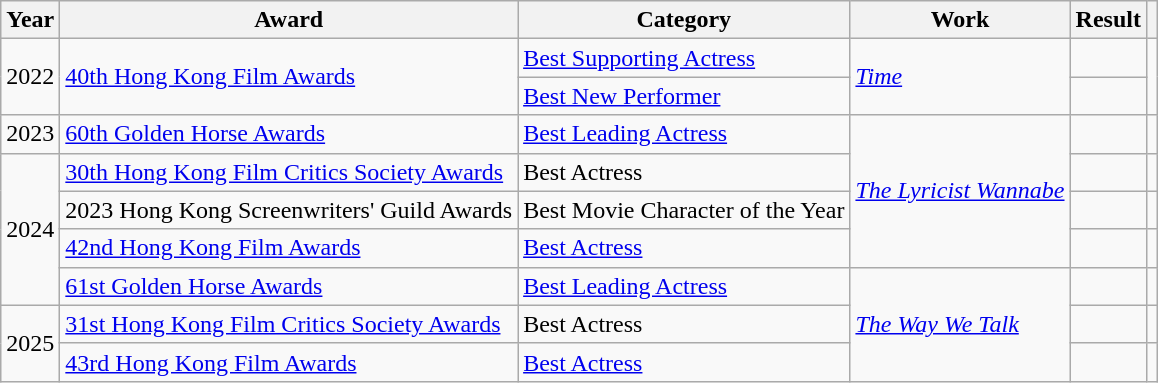<table class="wikitable sortable plainrowheaders">
<tr>
<th>Year</th>
<th>Award</th>
<th>Category</th>
<th>Work</th>
<th>Result</th>
<th class="unsortable"></th>
</tr>
<tr>
<td rowspan="2">2022</td>
<td rowspan="2"><a href='#'>40th Hong Kong Film Awards</a></td>
<td><a href='#'>Best Supporting Actress</a></td>
<td rowspan="2"><em><a href='#'>Time</a></em></td>
<td></td>
<td rowspan="2"></td>
</tr>
<tr>
<td><a href='#'>Best New Performer</a></td>
<td></td>
</tr>
<tr>
<td>2023</td>
<td><a href='#'>60th Golden Horse Awards</a></td>
<td><a href='#'>Best Leading Actress</a></td>
<td rowspan="4"><em><a href='#'>The Lyricist Wannabe</a></em></td>
<td></td>
<td></td>
</tr>
<tr>
<td rowspan="4">2024</td>
<td><a href='#'>30th Hong Kong Film Critics Society Awards</a></td>
<td>Best Actress</td>
<td></td>
<td></td>
</tr>
<tr>
<td>2023 Hong Kong Screenwriters' Guild Awards</td>
<td>Best Movie Character of the Year</td>
<td></td>
<td></td>
</tr>
<tr>
<td><a href='#'>42nd Hong Kong Film Awards</a></td>
<td><a href='#'>Best Actress</a></td>
<td></td>
<td></td>
</tr>
<tr>
<td><a href='#'>61st Golden Horse Awards</a></td>
<td><a href='#'>Best Leading Actress</a></td>
<td rowspan="3"><em><a href='#'>The Way We Talk</a></em></td>
<td></td>
<td></td>
</tr>
<tr>
<td rowspan="2">2025</td>
<td><a href='#'>31st Hong Kong Film Critics Society Awards</a></td>
<td>Best Actress</td>
<td></td>
<td></td>
</tr>
<tr>
<td><a href='#'>43rd Hong Kong Film Awards</a></td>
<td><a href='#'>Best Actress</a></td>
<td></td>
<td></td>
</tr>
</table>
